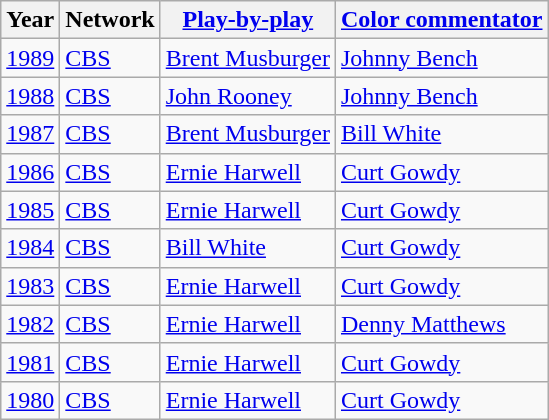<table class="wikitable">
<tr>
<th>Year</th>
<th>Network</th>
<th><a href='#'>Play-by-play</a></th>
<th><a href='#'>Color commentator</a></th>
</tr>
<tr>
<td><a href='#'>1989</a></td>
<td><a href='#'>CBS</a></td>
<td><a href='#'>Brent Musburger</a></td>
<td><a href='#'>Johnny Bench</a></td>
</tr>
<tr>
<td><a href='#'>1988</a></td>
<td><a href='#'>CBS</a></td>
<td><a href='#'>John Rooney</a></td>
<td><a href='#'>Johnny Bench</a></td>
</tr>
<tr>
<td><a href='#'>1987</a></td>
<td><a href='#'>CBS</a></td>
<td><a href='#'>Brent Musburger</a></td>
<td><a href='#'>Bill White</a></td>
</tr>
<tr>
<td><a href='#'>1986</a></td>
<td><a href='#'>CBS</a></td>
<td><a href='#'>Ernie Harwell</a></td>
<td><a href='#'>Curt Gowdy</a></td>
</tr>
<tr>
<td><a href='#'>1985</a></td>
<td><a href='#'>CBS</a></td>
<td><a href='#'>Ernie Harwell</a></td>
<td><a href='#'>Curt Gowdy</a></td>
</tr>
<tr>
<td><a href='#'>1984</a></td>
<td><a href='#'>CBS</a></td>
<td><a href='#'>Bill White</a></td>
<td><a href='#'>Curt Gowdy</a></td>
</tr>
<tr>
<td><a href='#'>1983</a></td>
<td><a href='#'>CBS</a></td>
<td><a href='#'>Ernie Harwell</a></td>
<td><a href='#'>Curt Gowdy</a></td>
</tr>
<tr>
<td><a href='#'>1982</a></td>
<td><a href='#'>CBS</a></td>
<td><a href='#'>Ernie Harwell</a></td>
<td><a href='#'>Denny Matthews</a></td>
</tr>
<tr>
<td><a href='#'>1981</a></td>
<td><a href='#'>CBS</a></td>
<td><a href='#'>Ernie Harwell</a></td>
<td><a href='#'>Curt Gowdy</a></td>
</tr>
<tr>
<td><a href='#'>1980</a></td>
<td><a href='#'>CBS</a></td>
<td><a href='#'>Ernie Harwell</a></td>
<td><a href='#'>Curt Gowdy</a></td>
</tr>
</table>
